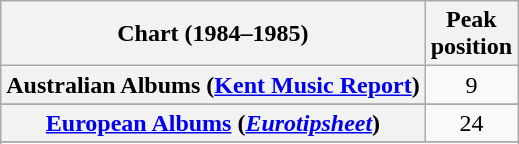<table class="wikitable sortable plainrowheaders" style="text-align:center">
<tr>
<th scope="col">Chart (1984–1985)</th>
<th scope="col">Peak<br>position</th>
</tr>
<tr>
<th scope="row">Australian Albums (<a href='#'>Kent Music Report</a>)</th>
<td>9</td>
</tr>
<tr>
</tr>
<tr>
</tr>
<tr>
</tr>
<tr>
<th scope="row"><a href='#'>European Albums</a> (<em><a href='#'>Eurotipsheet</a></em>)</th>
<td>24</td>
</tr>
<tr>
</tr>
<tr>
</tr>
<tr>
</tr>
<tr>
</tr>
<tr>
</tr>
</table>
